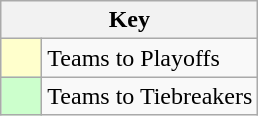<table class="wikitable" style="text-align: center;">
<tr>
<th colspan=2>Key</th>
</tr>
<tr>
<td style="background:#ffffcc; width:20px;"></td>
<td align=left>Teams to Playoffs</td>
</tr>
<tr>
<td style="background:#ccffcc; width:20px;"></td>
<td align=left>Teams to Tiebreakers</td>
</tr>
</table>
